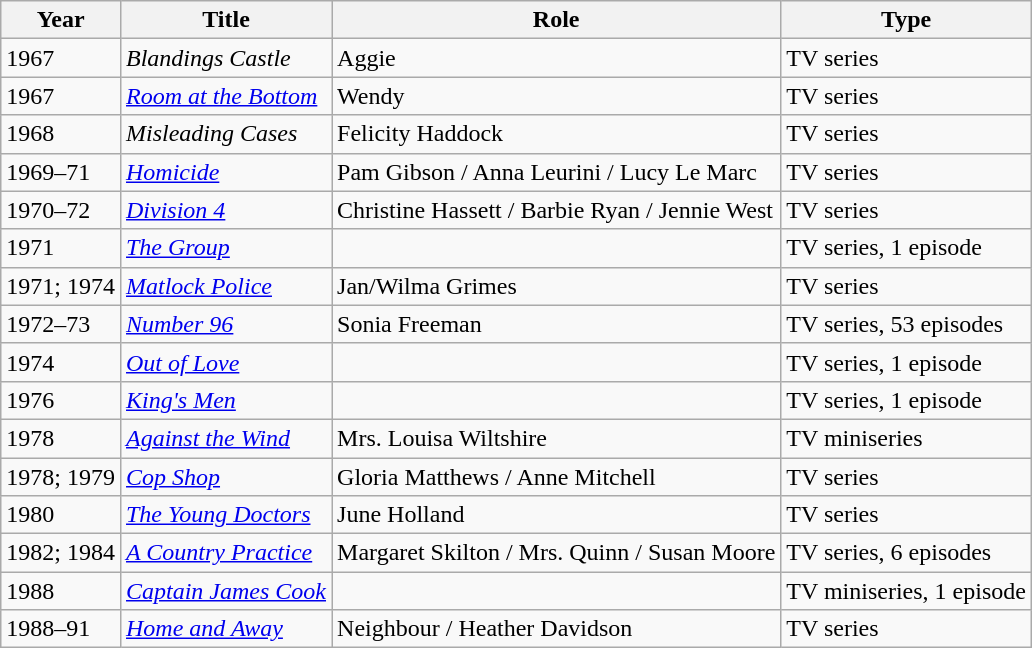<table class="wikitable">
<tr>
<th>Year</th>
<th>Title</th>
<th>Role</th>
<th>Type</th>
</tr>
<tr>
<td>1967</td>
<td><em>Blandings Castle</em></td>
<td>Aggie</td>
<td>TV series</td>
</tr>
<tr>
<td>1967</td>
<td><em><a href='#'>Room at the Bottom</a></em></td>
<td>Wendy</td>
<td>TV series</td>
</tr>
<tr>
<td>1968</td>
<td><em>Misleading Cases</em></td>
<td>Felicity Haddock</td>
<td>TV series</td>
</tr>
<tr>
<td>1969–71</td>
<td><em><a href='#'>Homicide</a></em></td>
<td>Pam Gibson / Anna Leurini / Lucy Le Marc</td>
<td>TV series</td>
</tr>
<tr>
<td>1970–72</td>
<td><em><a href='#'>Division 4</a></em></td>
<td>Christine Hassett / Barbie Ryan / Jennie West</td>
<td>TV series</td>
</tr>
<tr>
<td>1971</td>
<td><em><a href='#'>The Group</a></em></td>
<td></td>
<td>TV series, 1 episode</td>
</tr>
<tr>
<td>1971; 1974</td>
<td><em><a href='#'>Matlock Police</a></em></td>
<td>Jan/Wilma Grimes</td>
<td>TV series</td>
</tr>
<tr>
<td>1972–73</td>
<td><em><a href='#'>Number 96</a></em></td>
<td>Sonia Freeman</td>
<td>TV series, 53 episodes</td>
</tr>
<tr>
<td>1974</td>
<td><em><a href='#'>Out of Love</a></em></td>
<td></td>
<td>TV series, 1 episode</td>
</tr>
<tr>
<td>1976</td>
<td><em><a href='#'>King's Men</a></em></td>
<td></td>
<td>TV series, 1 episode</td>
</tr>
<tr>
<td>1978</td>
<td><em><a href='#'>Against the Wind</a></em></td>
<td>Mrs. Louisa Wiltshire</td>
<td>TV miniseries</td>
</tr>
<tr>
<td>1978; 1979</td>
<td><em><a href='#'>Cop Shop</a></em></td>
<td>Gloria Matthews / Anne Mitchell</td>
<td>TV series</td>
</tr>
<tr>
<td>1980</td>
<td><em><a href='#'>The Young Doctors</a></em></td>
<td>June Holland</td>
<td>TV series</td>
</tr>
<tr>
<td>1982; 1984</td>
<td><em><a href='#'>A Country Practice</a></em></td>
<td>Margaret Skilton / Mrs. Quinn / Susan Moore</td>
<td>TV series, 6 episodes</td>
</tr>
<tr>
<td>1988</td>
<td><em><a href='#'>Captain James Cook</a></em></td>
<td></td>
<td>TV miniseries, 1 episode</td>
</tr>
<tr>
<td>1988–91</td>
<td><em><a href='#'>Home and Away</a></em></td>
<td>Neighbour / Heather Davidson</td>
<td>TV series</td>
</tr>
</table>
